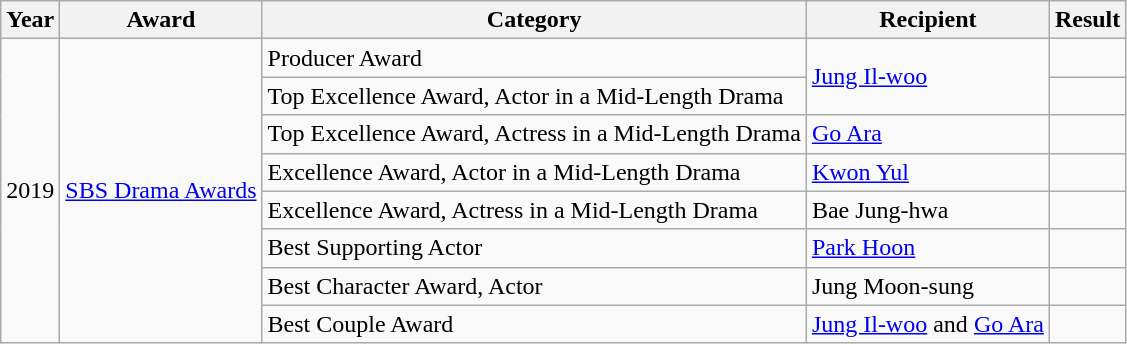<table class="wikitable">
<tr>
<th>Year</th>
<th>Award</th>
<th>Category</th>
<th>Recipient</th>
<th>Result</th>
</tr>
<tr>
<td rowspan=8>2019</td>
<td rowspan=8><a href='#'>SBS Drama Awards</a></td>
<td>Producer Award</td>
<td rowspan=2><a href='#'>Jung Il-woo</a></td>
<td></td>
</tr>
<tr>
<td>Top Excellence Award, Actor in a Mid-Length Drama</td>
<td></td>
</tr>
<tr>
<td>Top Excellence Award, Actress in a Mid-Length Drama</td>
<td><a href='#'>Go Ara</a></td>
<td></td>
</tr>
<tr>
<td>Excellence Award, Actor in a Mid-Length Drama</td>
<td><a href='#'>Kwon Yul</a></td>
<td></td>
</tr>
<tr>
<td>Excellence Award, Actress in a Mid-Length Drama</td>
<td>Bae Jung-hwa</td>
<td></td>
</tr>
<tr>
<td>Best Supporting Actor</td>
<td><a href='#'>Park Hoon</a></td>
<td></td>
</tr>
<tr>
<td>Best Character Award, Actor</td>
<td>Jung Moon-sung</td>
<td></td>
</tr>
<tr>
<td>Best Couple Award</td>
<td><a href='#'>Jung Il-woo</a> and <a href='#'>Go Ara</a></td>
<td></td>
</tr>
</table>
